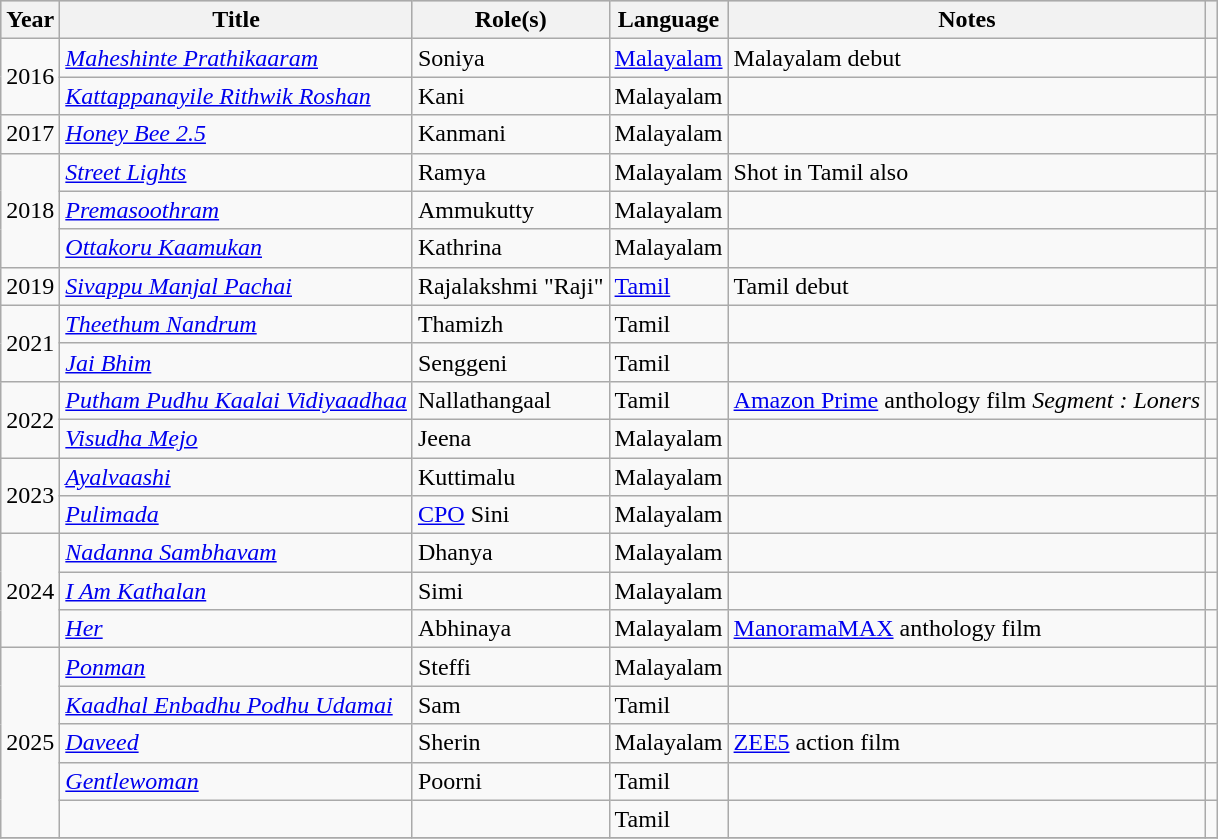<table class="wikitable">
<tr style="background:#ccc; text-align:center;">
<th>Year</th>
<th>Title</th>
<th>Role(s)</th>
<th>Language</th>
<th>Notes</th>
<th></th>
</tr>
<tr>
<td rowspan=2>2016</td>
<td><em><a href='#'>Maheshinte Prathikaaram</a></em></td>
<td>Soniya</td>
<td><a href='#'>Malayalam</a></td>
<td>Malayalam debut</td>
<td></td>
</tr>
<tr>
<td><em><a href='#'>Kattappanayile Rithwik Roshan</a></em></td>
<td>Kani</td>
<td>Malayalam</td>
<td></td>
<td></td>
</tr>
<tr>
<td>2017</td>
<td><em><a href='#'>Honey Bee 2.5</a></em></td>
<td>Kanmani</td>
<td>Malayalam</td>
<td></td>
<td></td>
</tr>
<tr>
<td rowspan=3>2018</td>
<td><em><a href='#'>Street Lights</a></em></td>
<td>Ramya</td>
<td>Malayalam</td>
<td>Shot in Tamil also</td>
<td></td>
</tr>
<tr>
<td><em><a href='#'>Premasoothram</a></em></td>
<td>Ammukutty</td>
<td>Malayalam</td>
<td></td>
<td></td>
</tr>
<tr>
<td><em><a href='#'>Ottakoru Kaamukan</a></em></td>
<td>Kathrina</td>
<td>Malayalam</td>
<td></td>
<td></td>
</tr>
<tr>
<td>2019</td>
<td><em><a href='#'>Sivappu Manjal Pachai</a></em></td>
<td>Rajalakshmi "Raji"</td>
<td><a href='#'>Tamil</a></td>
<td>Tamil debut</td>
<td></td>
</tr>
<tr>
<td rowspan="2">2021</td>
<td><em><a href='#'>Theethum Nandrum</a></em></td>
<td>Thamizh</td>
<td>Tamil</td>
<td></td>
<td></td>
</tr>
<tr>
<td><em><a href='#'>Jai Bhim</a></em></td>
<td>Senggeni</td>
<td>Tamil</td>
<td></td>
<td></td>
</tr>
<tr>
<td rowspan=2>2022</td>
<td><em><a href='#'>Putham Pudhu Kaalai Vidiyaadhaa</a></em></td>
<td>Nallathangaal</td>
<td>Tamil</td>
<td><a href='#'>Amazon Prime</a> anthology film <em>Segment : Loners</em></td>
<td></td>
</tr>
<tr>
<td><em><a href='#'>Visudha Mejo</a></em></td>
<td>Jeena</td>
<td>Malayalam</td>
<td></td>
<td></td>
</tr>
<tr>
<td rowspan="2">2023</td>
<td><em><a href='#'>Ayalvaashi</a></em></td>
<td>Kuttimalu</td>
<td>Malayalam</td>
<td></td>
<td></td>
</tr>
<tr>
<td><em><a href='#'>Pulimada</a></em></td>
<td><a href='#'>CPO</a> Sini</td>
<td>Malayalam</td>
<td></td>
<td></td>
</tr>
<tr>
<td rowspan=3>2024</td>
<td><em><a href='#'>Nadanna Sambhavam</a></em></td>
<td>Dhanya</td>
<td>Malayalam</td>
<td></td>
<td></td>
</tr>
<tr>
<td><em><a href='#'>I Am Kathalan</a></em></td>
<td>Simi</td>
<td>Malayalam</td>
<td></td>
<td></td>
</tr>
<tr>
<td><em><a href='#'>Her</a></em></td>
<td>Abhinaya</td>
<td>Malayalam</td>
<td><a href='#'>ManoramaMAX</a> anthology film</td>
<td></td>
</tr>
<tr>
<td rowspan="5">2025</td>
<td><em><a href='#'>Ponman</a></em></td>
<td>Steffi</td>
<td>Malayalam</td>
<td></td>
<td></td>
</tr>
<tr>
<td><em><a href='#'>Kaadhal Enbadhu Podhu Udamai</a></em></td>
<td>Sam</td>
<td>Tamil</td>
<td></td>
<td></td>
</tr>
<tr>
<td><em><a href='#'>Daveed</a></em></td>
<td>Sherin</td>
<td>Malayalam</td>
<td><a href='#'>ZEE5</a> action film</td>
<td></td>
</tr>
<tr>
<td><em><a href='#'>Gentlewoman</a></em></td>
<td>Poorni</td>
<td>Tamil</td>
<td></td>
<td></td>
</tr>
<tr>
<td></td>
<td></td>
<td>Tamil</td>
<td></td>
<td></td>
</tr>
<tr>
</tr>
</table>
